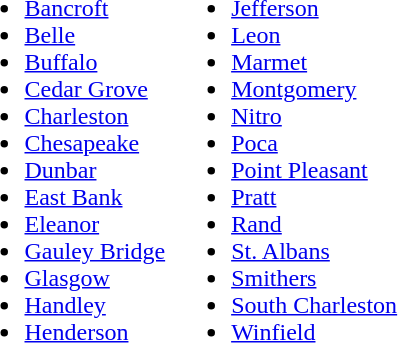<table>
<tr valign=top>
<td><br><ul><li><a href='#'>Bancroft</a></li><li><a href='#'>Belle</a></li><li><a href='#'>Buffalo</a></li><li><a href='#'>Cedar Grove</a></li><li><a href='#'>Charleston</a></li><li><a href='#'>Chesapeake</a></li><li><a href='#'>Dunbar</a></li><li><a href='#'>East Bank</a></li><li><a href='#'>Eleanor</a></li><li><a href='#'>Gauley Bridge</a></li><li><a href='#'>Glasgow</a></li><li><a href='#'>Handley</a></li><li><a href='#'>Henderson</a></li></ul></td>
<td><br><ul><li><a href='#'>Jefferson</a></li><li><a href='#'>Leon</a></li><li><a href='#'>Marmet</a></li><li><a href='#'>Montgomery</a></li><li><a href='#'>Nitro</a></li><li><a href='#'>Poca</a></li><li><a href='#'>Point Pleasant</a></li><li><a href='#'>Pratt</a></li><li><a href='#'>Rand</a></li><li><a href='#'>St. Albans</a></li><li><a href='#'>Smithers</a></li><li><a href='#'>South Charleston</a></li><li><a href='#'>Winfield</a></li></ul></td>
</tr>
</table>
